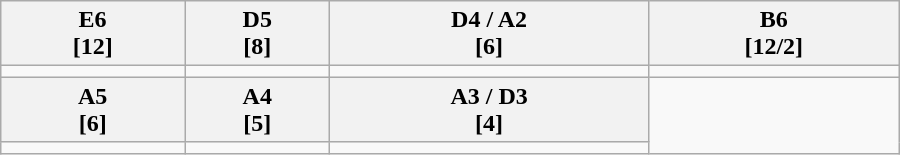<table class=wikitable width=600>
<tr>
<th>E6<br>[12]</th>
<th>D5<br>[8]</th>
<th>D4 / A2<br>[6]</th>
<th>B6<br>[12/2]</th>
</tr>
<tr valign=top align=center>
<td></td>
<td></td>
<td></td>
<td></td>
</tr>
<tr>
<th>A5<br>[6]</th>
<th>A4<br>[5]</th>
<th>A3 / D3<br>[4]</th>
</tr>
<tr valign=top align=center>
<td></td>
<td></td>
<td></td>
</tr>
</table>
